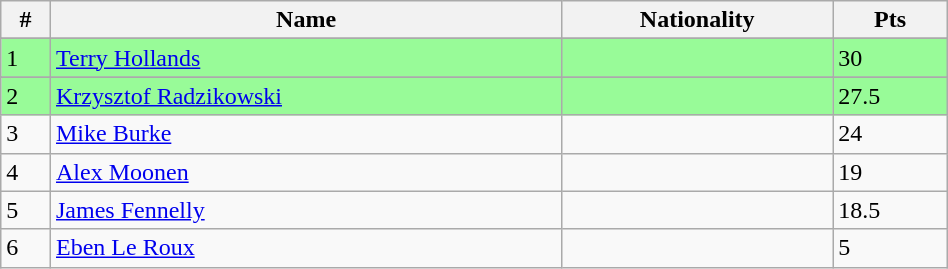<table class="wikitable" style="display: inline-table; width: 50%;">
<tr>
<th>#</th>
<th>Name</th>
<th>Nationality</th>
<th>Pts</th>
</tr>
<tr>
</tr>
<tr style="background:palegreen;">
<td>1</td>
<td><a href='#'>Terry Hollands</a></td>
<td></td>
<td>30</td>
</tr>
<tr>
</tr>
<tr style="background:palegreen;">
<td>2</td>
<td><a href='#'>Krzysztof Radzikowski</a></td>
<td></td>
<td>27.5</td>
</tr>
<tr>
<td>3</td>
<td><a href='#'>Mike Burke</a></td>
<td></td>
<td>24</td>
</tr>
<tr>
<td>4</td>
<td><a href='#'>Alex Moonen</a></td>
<td></td>
<td>19</td>
</tr>
<tr>
<td>5</td>
<td><a href='#'>James Fennelly</a></td>
<td></td>
<td>18.5</td>
</tr>
<tr>
<td>6</td>
<td><a href='#'>Eben Le Roux</a></td>
<td></td>
<td>5</td>
</tr>
</table>
